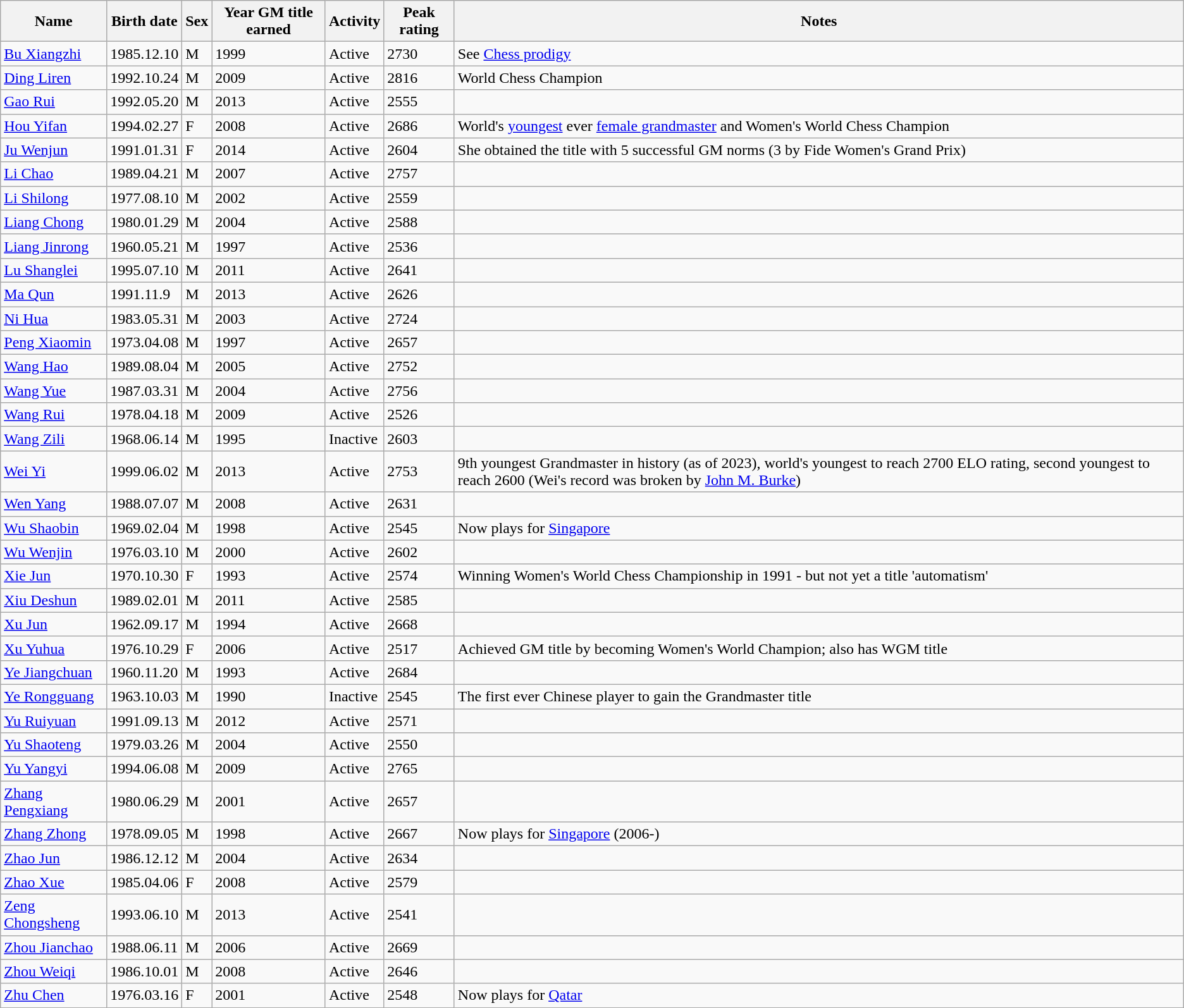<table class="sortable wikitable">
<tr>
<th>Name</th>
<th>Birth date</th>
<th>Sex</th>
<th>Year GM title earned</th>
<th>Activity</th>
<th>Peak rating</th>
<th>Notes</th>
</tr>
<tr>
<td><a href='#'>Bu Xiangzhi</a></td>
<td>1985.12.10</td>
<td>M</td>
<td>1999</td>
<td>Active</td>
<td>2730</td>
<td>See <a href='#'>Chess prodigy</a></td>
</tr>
<tr>
<td><a href='#'>Ding Liren</a></td>
<td>1992.10.24</td>
<td>M</td>
<td>2009</td>
<td>Active</td>
<td>2816</td>
<td>World Chess Champion</td>
</tr>
<tr>
<td><a href='#'>Gao Rui</a></td>
<td>1992.05.20</td>
<td>M</td>
<td>2013</td>
<td>Active</td>
<td>2555</td>
<td></td>
</tr>
<tr>
<td><a href='#'>Hou Yifan</a></td>
<td>1994.02.27</td>
<td>F</td>
<td>2008</td>
<td>Active</td>
<td>2686</td>
<td>World's <a href='#'>youngest</a> ever <a href='#'>female grandmaster</a> and Women's World Chess Champion</td>
</tr>
<tr>
<td><a href='#'>Ju Wenjun</a></td>
<td>1991.01.31</td>
<td>F</td>
<td>2014</td>
<td>Active</td>
<td>2604</td>
<td>She obtained the title with 5 successful GM norms (3 by Fide Women's Grand Prix)</td>
</tr>
<tr>
<td><a href='#'>Li Chao</a></td>
<td>1989.04.21</td>
<td>M</td>
<td>2007</td>
<td>Active</td>
<td>2757</td>
<td></td>
</tr>
<tr>
<td><a href='#'>Li Shilong</a></td>
<td>1977.08.10</td>
<td>M</td>
<td>2002</td>
<td>Active</td>
<td>2559</td>
<td></td>
</tr>
<tr>
<td><a href='#'>Liang Chong</a></td>
<td>1980.01.29</td>
<td>M</td>
<td>2004</td>
<td>Active</td>
<td>2588</td>
<td></td>
</tr>
<tr>
<td><a href='#'>Liang Jinrong</a></td>
<td>1960.05.21</td>
<td>M</td>
<td>1997</td>
<td>Active</td>
<td>2536</td>
<td></td>
</tr>
<tr>
<td><a href='#'>Lu Shanglei</a></td>
<td>1995.07.10</td>
<td>M</td>
<td>2011</td>
<td>Active</td>
<td>2641</td>
<td></td>
</tr>
<tr>
<td><a href='#'>Ma Qun</a></td>
<td>1991.11.9</td>
<td>M</td>
<td>2013</td>
<td>Active</td>
<td>2626</td>
<td></td>
</tr>
<tr>
<td><a href='#'>Ni Hua</a></td>
<td>1983.05.31</td>
<td>M</td>
<td>2003</td>
<td>Active</td>
<td>2724</td>
<td></td>
</tr>
<tr>
<td><a href='#'>Peng Xiaomin</a></td>
<td>1973.04.08</td>
<td>M</td>
<td>1997</td>
<td>Active</td>
<td>2657</td>
<td></td>
</tr>
<tr>
<td><a href='#'>Wang Hao</a></td>
<td>1989.08.04</td>
<td>M</td>
<td>2005</td>
<td>Active</td>
<td>2752</td>
<td></td>
</tr>
<tr>
<td><a href='#'>Wang Yue</a></td>
<td>1987.03.31</td>
<td>M</td>
<td>2004</td>
<td>Active</td>
<td>2756</td>
<td></td>
</tr>
<tr>
<td><a href='#'>Wang Rui</a></td>
<td>1978.04.18</td>
<td>M</td>
<td>2009</td>
<td>Active</td>
<td>2526</td>
<td></td>
</tr>
<tr>
<td><a href='#'>Wang Zili</a></td>
<td>1968.06.14</td>
<td>M</td>
<td>1995</td>
<td>Inactive</td>
<td>2603</td>
<td></td>
</tr>
<tr>
<td><a href='#'>Wei Yi</a></td>
<td>1999.06.02</td>
<td>M</td>
<td>2013</td>
<td>Active</td>
<td>2753</td>
<td>9th youngest Grandmaster in history (as of 2023), world's youngest to reach 2700 ELO rating, second youngest to reach 2600 (Wei's record was broken by <a href='#'>John M. Burke</a>)</td>
</tr>
<tr>
<td><a href='#'>Wen Yang</a></td>
<td>1988.07.07</td>
<td>M</td>
<td>2008</td>
<td>Active</td>
<td>2631</td>
<td></td>
</tr>
<tr>
<td><a href='#'>Wu Shaobin</a></td>
<td>1969.02.04</td>
<td>M</td>
<td>1998</td>
<td>Active</td>
<td>2545</td>
<td>Now plays for <a href='#'>Singapore</a></td>
</tr>
<tr>
<td><a href='#'>Wu Wenjin</a></td>
<td>1976.03.10</td>
<td>M</td>
<td>2000</td>
<td>Active</td>
<td>2602</td>
<td></td>
</tr>
<tr>
<td><a href='#'>Xie Jun</a></td>
<td>1970.10.30</td>
<td>F</td>
<td>1993</td>
<td>Active</td>
<td>2574</td>
<td>Winning Women's World Chess Championship in 1991 - but not yet a title 'automatism'</td>
</tr>
<tr>
<td><a href='#'>Xiu Deshun</a></td>
<td>1989.02.01</td>
<td>M</td>
<td>2011</td>
<td>Active</td>
<td>2585</td>
<td></td>
</tr>
<tr>
<td><a href='#'>Xu Jun</a></td>
<td>1962.09.17</td>
<td>M</td>
<td>1994</td>
<td>Active</td>
<td>2668</td>
<td></td>
</tr>
<tr>
<td><a href='#'>Xu Yuhua</a></td>
<td>1976.10.29</td>
<td>F</td>
<td>2006</td>
<td>Active</td>
<td>2517</td>
<td>Achieved GM title by becoming Women's World Champion; also has WGM title</td>
</tr>
<tr>
<td><a href='#'>Ye Jiangchuan</a></td>
<td>1960.11.20</td>
<td>M</td>
<td>1993</td>
<td>Active</td>
<td>2684</td>
<td></td>
</tr>
<tr>
<td><a href='#'>Ye Rongguang</a></td>
<td>1963.10.03</td>
<td>M</td>
<td>1990</td>
<td>Inactive</td>
<td>2545</td>
<td>The first ever Chinese player to gain the Grandmaster title</td>
</tr>
<tr>
<td><a href='#'>Yu Ruiyuan</a></td>
<td>1991.09.13</td>
<td>M</td>
<td>2012</td>
<td>Active</td>
<td>2571</td>
<td></td>
</tr>
<tr>
<td><a href='#'>Yu Shaoteng</a></td>
<td>1979.03.26</td>
<td>M</td>
<td>2004</td>
<td>Active</td>
<td>2550</td>
<td></td>
</tr>
<tr>
<td><a href='#'>Yu Yangyi</a></td>
<td>1994.06.08</td>
<td>M</td>
<td>2009</td>
<td>Active</td>
<td>2765</td>
<td></td>
</tr>
<tr>
<td><a href='#'>Zhang Pengxiang</a></td>
<td>1980.06.29</td>
<td>M</td>
<td>2001</td>
<td>Active</td>
<td>2657</td>
<td></td>
</tr>
<tr>
<td><a href='#'>Zhang Zhong</a></td>
<td>1978.09.05</td>
<td>M</td>
<td>1998</td>
<td>Active</td>
<td>2667</td>
<td>Now plays for <a href='#'>Singapore</a> (2006-)</td>
</tr>
<tr>
<td><a href='#'>Zhao Jun</a></td>
<td>1986.12.12</td>
<td>M</td>
<td>2004</td>
<td>Active</td>
<td>2634</td>
<td></td>
</tr>
<tr>
<td><a href='#'>Zhao Xue</a></td>
<td>1985.04.06</td>
<td>F</td>
<td>2008</td>
<td>Active</td>
<td>2579</td>
<td></td>
</tr>
<tr>
<td><a href='#'>Zeng Chongsheng</a></td>
<td>1993.06.10</td>
<td>M</td>
<td>2013</td>
<td>Active</td>
<td>2541</td>
<td></td>
</tr>
<tr>
<td><a href='#'>Zhou Jianchao</a></td>
<td>1988.06.11</td>
<td>M</td>
<td>2006</td>
<td>Active</td>
<td>2669</td>
<td></td>
</tr>
<tr>
<td><a href='#'>Zhou Weiqi</a></td>
<td>1986.10.01</td>
<td>M</td>
<td>2008</td>
<td>Active</td>
<td>2646</td>
<td></td>
</tr>
<tr>
<td><a href='#'>Zhu Chen</a></td>
<td>1976.03.16</td>
<td>F</td>
<td>2001</td>
<td>Active</td>
<td>2548</td>
<td>Now plays for <a href='#'>Qatar</a></td>
</tr>
</table>
